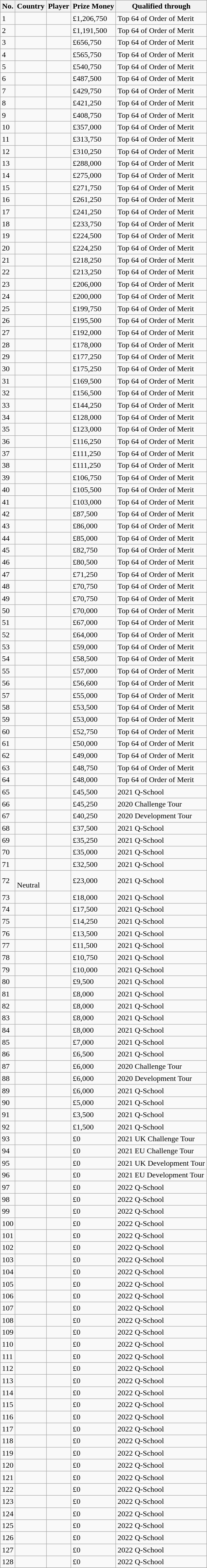<table class="wikitable sortable">
<tr>
<th>No.</th>
<th>Country</th>
<th>Player</th>
<th>Prize Money</th>
<th>Qualified through</th>
</tr>
<tr>
<td>1</td>
<td align=left></td>
<td></td>
<td>£1,206,750</td>
<td>Top 64 of Order of Merit</td>
</tr>
<tr>
<td>2</td>
<td align=left></td>
<td></td>
<td>£1,191,500</td>
<td>Top 64 of Order of Merit</td>
</tr>
<tr>
<td>3</td>
<td align=left></td>
<td></td>
<td>£656,750</td>
<td>Top 64 of Order of Merit</td>
</tr>
<tr>
<td>4</td>
<td align=left></td>
<td></td>
<td>£565,750</td>
<td>Top 64 of Order of Merit</td>
</tr>
<tr>
<td>5</td>
<td align=left></td>
<td></td>
<td>£540,750</td>
<td>Top 64 of Order of Merit</td>
</tr>
<tr>
<td>6</td>
<td align=left></td>
<td></td>
<td>£487,500</td>
<td>Top 64 of Order of Merit</td>
</tr>
<tr>
<td>7</td>
<td align=left></td>
<td></td>
<td>£429,750</td>
<td>Top 64 of Order of Merit</td>
</tr>
<tr>
<td>8</td>
<td align=left></td>
<td></td>
<td>£421,250</td>
<td>Top 64 of Order of Merit</td>
</tr>
<tr>
<td>9</td>
<td align=left></td>
<td></td>
<td>£408,750</td>
<td>Top 64 of Order of Merit</td>
</tr>
<tr>
<td>10</td>
<td align=left></td>
<td></td>
<td>£357,000</td>
<td>Top 64 of Order of Merit</td>
</tr>
<tr>
<td>11</td>
<td align=left></td>
<td></td>
<td>£313,750</td>
<td>Top 64 of Order of Merit</td>
</tr>
<tr>
<td>12</td>
<td align=left></td>
<td></td>
<td>£310,250</td>
<td>Top 64 of Order of Merit</td>
</tr>
<tr>
<td>13</td>
<td align=left></td>
<td></td>
<td>£288,000</td>
<td>Top 64 of Order of Merit</td>
</tr>
<tr>
<td>14</td>
<td align=left></td>
<td></td>
<td>£275,000</td>
<td>Top 64 of Order of Merit</td>
</tr>
<tr>
<td>15</td>
<td align=left></td>
<td></td>
<td>£271,750</td>
<td>Top 64 of Order of Merit</td>
</tr>
<tr>
<td>16</td>
<td align=left></td>
<td></td>
<td>£261,250</td>
<td>Top 64 of Order of Merit</td>
</tr>
<tr>
<td>17</td>
<td align=left></td>
<td></td>
<td>£241,250</td>
<td>Top 64 of Order of Merit</td>
</tr>
<tr>
<td>18</td>
<td align=left></td>
<td></td>
<td>£233,750</td>
<td>Top 64 of Order of Merit</td>
</tr>
<tr>
<td>19</td>
<td align=left></td>
<td></td>
<td>£224,500</td>
<td>Top 64 of Order of Merit</td>
</tr>
<tr>
<td>20</td>
<td align=left></td>
<td></td>
<td>£224,250</td>
<td>Top 64 of Order of Merit</td>
</tr>
<tr>
<td>21</td>
<td align=left></td>
<td></td>
<td>£218,250</td>
<td>Top 64 of Order of Merit</td>
</tr>
<tr>
<td>22</td>
<td align=left></td>
<td></td>
<td>£213,250</td>
<td>Top 64 of Order of Merit</td>
</tr>
<tr>
<td>23</td>
<td align=left></td>
<td></td>
<td>£206,000</td>
<td>Top 64 of Order of Merit</td>
</tr>
<tr>
<td>24</td>
<td align=left></td>
<td></td>
<td>£200,000</td>
<td>Top 64 of Order of Merit</td>
</tr>
<tr>
<td>25</td>
<td align=left></td>
<td></td>
<td>£199,750</td>
<td>Top 64 of Order of Merit</td>
</tr>
<tr>
<td>26</td>
<td align=left></td>
<td></td>
<td>£195,500</td>
<td>Top 64 of Order of Merit</td>
</tr>
<tr>
<td>27</td>
<td align=left></td>
<td></td>
<td>£192,000</td>
<td>Top 64 of Order of Merit</td>
</tr>
<tr>
<td>28</td>
<td align=left></td>
<td></td>
<td>£178,000</td>
<td>Top 64 of Order of Merit</td>
</tr>
<tr>
<td>29</td>
<td align=left></td>
<td></td>
<td>£177,250</td>
<td>Top 64 of Order of Merit</td>
</tr>
<tr>
<td>30</td>
<td align=left></td>
<td></td>
<td>£175,250</td>
<td>Top 64 of Order of Merit</td>
</tr>
<tr>
<td>31</td>
<td align=left></td>
<td></td>
<td>£169,500</td>
<td>Top 64 of Order of Merit</td>
</tr>
<tr>
<td>32</td>
<td align=left></td>
<td></td>
<td>£156,500</td>
<td>Top 64 of Order of Merit</td>
</tr>
<tr>
<td>33</td>
<td align=left></td>
<td></td>
<td>£144,250</td>
<td>Top 64 of Order of Merit</td>
</tr>
<tr>
<td>34</td>
<td align=left></td>
<td></td>
<td>£128,000</td>
<td>Top 64 of Order of Merit</td>
</tr>
<tr>
<td>35</td>
<td align=left></td>
<td></td>
<td>£123,000</td>
<td>Top 64 of Order of Merit</td>
</tr>
<tr>
<td>36</td>
<td align=left></td>
<td></td>
<td>£116,250</td>
<td>Top 64 of Order of Merit</td>
</tr>
<tr>
<td>37</td>
<td align=left></td>
<td></td>
<td>£111,250</td>
<td>Top 64 of Order of Merit</td>
</tr>
<tr>
<td>38</td>
<td align=left></td>
<td></td>
<td>£111,250</td>
<td>Top 64 of Order of Merit</td>
</tr>
<tr>
<td>39</td>
<td align=left></td>
<td></td>
<td>£106,750</td>
<td>Top 64 of Order of Merit</td>
</tr>
<tr>
<td>40</td>
<td align=left></td>
<td></td>
<td>£105,500</td>
<td>Top 64 of Order of Merit</td>
</tr>
<tr>
<td>41</td>
<td align=left></td>
<td></td>
<td>£103,000</td>
<td>Top 64 of Order of Merit</td>
</tr>
<tr>
<td>42</td>
<td align=left></td>
<td></td>
<td>£87,500</td>
<td>Top 64 of Order of Merit</td>
</tr>
<tr>
<td>43</td>
<td align=left></td>
<td></td>
<td>£86,000</td>
<td>Top 64 of Order of Merit</td>
</tr>
<tr>
<td>44</td>
<td align=left></td>
<td></td>
<td>£85,000</td>
<td>Top 64 of Order of Merit</td>
</tr>
<tr>
<td>45</td>
<td align=left></td>
<td></td>
<td>£82,750</td>
<td>Top 64 of Order of Merit</td>
</tr>
<tr>
<td>46</td>
<td align=left></td>
<td></td>
<td>£80,500</td>
<td>Top 64 of Order of Merit</td>
</tr>
<tr>
<td>47</td>
<td align=left></td>
<td></td>
<td>£71,250</td>
<td>Top 64 of Order of Merit</td>
</tr>
<tr>
<td>48</td>
<td align=left></td>
<td></td>
<td>£70,750</td>
<td>Top 64 of Order of Merit</td>
</tr>
<tr>
<td>49</td>
<td align=left></td>
<td></td>
<td>£70,750</td>
<td>Top 64 of Order of Merit</td>
</tr>
<tr>
<td>50</td>
<td align=left></td>
<td></td>
<td>£70,000</td>
<td>Top 64 of Order of Merit</td>
</tr>
<tr>
<td>51</td>
<td align=left></td>
<td></td>
<td>£67,000</td>
<td>Top 64 of Order of Merit</td>
</tr>
<tr>
<td>52</td>
<td align=left></td>
<td></td>
<td>£64,000</td>
<td>Top 64 of Order of Merit</td>
</tr>
<tr>
<td>53</td>
<td align=left></td>
<td></td>
<td>£59,000</td>
<td>Top 64 of Order of Merit</td>
</tr>
<tr>
<td>54</td>
<td align=left></td>
<td></td>
<td>£58,500</td>
<td>Top 64 of Order of Merit</td>
</tr>
<tr>
<td>55</td>
<td align=left></td>
<td></td>
<td>£57,000</td>
<td>Top 64 of Order of Merit</td>
</tr>
<tr>
<td>56</td>
<td align=left></td>
<td></td>
<td>£56,600</td>
<td>Top 64 of Order of Merit</td>
</tr>
<tr>
<td>57</td>
<td align=left></td>
<td></td>
<td>£55,000</td>
<td>Top 64 of Order of Merit</td>
</tr>
<tr>
<td>58</td>
<td align=left></td>
<td></td>
<td>£53,500</td>
<td>Top 64 of Order of Merit</td>
</tr>
<tr>
<td>59</td>
<td align=left></td>
<td></td>
<td>£53,000</td>
<td>Top 64 of Order of Merit</td>
</tr>
<tr>
<td>60</td>
<td align=left></td>
<td></td>
<td>£52,750</td>
<td>Top 64 of Order of Merit</td>
</tr>
<tr>
<td>61</td>
<td align=left></td>
<td></td>
<td>£50,000</td>
<td>Top 64 of Order of Merit</td>
</tr>
<tr>
<td>62</td>
<td align=left></td>
<td></td>
<td>£49,000</td>
<td>Top 64 of Order of Merit</td>
</tr>
<tr>
<td>63</td>
<td align=left></td>
<td></td>
<td>£48,750</td>
<td>Top 64 of Order of Merit</td>
</tr>
<tr>
<td>64</td>
<td align=left></td>
<td></td>
<td>£48,000</td>
<td>Top 64 of Order of Merit</td>
</tr>
<tr>
<td>65</td>
<td align=left></td>
<td></td>
<td>£45,500</td>
<td>2021 Q-School</td>
</tr>
<tr>
<td>66</td>
<td align=left></td>
<td></td>
<td>£45,250</td>
<td>2020 Challenge Tour</td>
</tr>
<tr>
<td>67</td>
<td align=left></td>
<td></td>
<td>£40,250</td>
<td>2020 Development Tour</td>
</tr>
<tr>
<td>68</td>
<td align=left></td>
<td></td>
<td>£37,500</td>
<td>2021 Q-School</td>
</tr>
<tr>
<td>69</td>
<td align=left></td>
<td></td>
<td>£35,250</td>
<td>2021 Q-School</td>
</tr>
<tr>
<td>70</td>
<td align=left></td>
<td></td>
<td>£35,000</td>
<td>2021 Q-School</td>
</tr>
<tr>
<td>71</td>
<td align=left></td>
<td></td>
<td>£32,500</td>
<td>2021 Q-School</td>
</tr>
<tr>
<td>72</td>
<td align=left><br> Neutral</td>
<td></td>
<td>£23,000</td>
<td>2021 Q-School</td>
</tr>
<tr>
<td>73</td>
<td align=left></td>
<td></td>
<td>£18,000</td>
<td>2021 Q-School</td>
</tr>
<tr>
<td>74</td>
<td align=left></td>
<td></td>
<td>£17,500</td>
<td>2021 Q-School</td>
</tr>
<tr>
<td>75</td>
<td align=left></td>
<td></td>
<td>£14,250</td>
<td>2021 Q-School</td>
</tr>
<tr>
<td>76</td>
<td align=left></td>
<td></td>
<td>£13,500</td>
<td>2021 Q-School</td>
</tr>
<tr>
<td>77</td>
<td align=left></td>
<td></td>
<td>£11,500</td>
<td>2021 Q-School</td>
</tr>
<tr>
<td>78</td>
<td align=left></td>
<td></td>
<td>£10,750</td>
<td>2021 Q-School</td>
</tr>
<tr>
<td>79</td>
<td align=left></td>
<td></td>
<td>£10,000</td>
<td>2021 Q-School</td>
</tr>
<tr>
<td>80</td>
<td align=left></td>
<td></td>
<td>£9,500</td>
<td>2021 Q-School</td>
</tr>
<tr>
<td>81</td>
<td align=left></td>
<td></td>
<td>£8,000</td>
<td>2021 Q-School</td>
</tr>
<tr>
<td>82</td>
<td align=left></td>
<td></td>
<td>£8,000</td>
<td>2021 Q-School</td>
</tr>
<tr>
<td>83</td>
<td align=left></td>
<td></td>
<td>£8,000</td>
<td>2021 Q-School</td>
</tr>
<tr>
<td>84</td>
<td align=left></td>
<td></td>
<td>£8,000</td>
<td>2021 Q-School</td>
</tr>
<tr>
<td>85</td>
<td align=left></td>
<td></td>
<td>£7,000</td>
<td>2021 Q-School</td>
</tr>
<tr>
<td>86</td>
<td align=left></td>
<td></td>
<td>£6,500</td>
<td>2021 Q-School</td>
</tr>
<tr>
<td>87</td>
<td align=left></td>
<td></td>
<td>£6,000</td>
<td>2020 Challenge Tour</td>
</tr>
<tr>
<td>88</td>
<td align=left></td>
<td></td>
<td>£6,000</td>
<td>2020 Development Tour</td>
</tr>
<tr>
<td>89</td>
<td align=left></td>
<td></td>
<td>£6,000</td>
<td>2021 Q-School</td>
</tr>
<tr>
<td>90</td>
<td align=left></td>
<td></td>
<td>£5,000</td>
<td>2021 Q-School</td>
</tr>
<tr>
<td>91</td>
<td align=left></td>
<td></td>
<td>£3,500</td>
<td>2021 Q-School</td>
</tr>
<tr>
<td>92</td>
<td align=left></td>
<td></td>
<td>£1,500</td>
<td>2021 Q-School</td>
</tr>
<tr>
<td>93</td>
<td align=left></td>
<td></td>
<td>£0</td>
<td>2021 UK Challenge Tour</td>
</tr>
<tr>
<td>94</td>
<td align=left></td>
<td></td>
<td>£0</td>
<td>2021 EU Challenge Tour</td>
</tr>
<tr>
<td>95</td>
<td align=left></td>
<td></td>
<td>£0</td>
<td>2021 UK Development Tour</td>
</tr>
<tr>
<td>96</td>
<td align=left></td>
<td></td>
<td>£0</td>
<td>2021 EU Development Tour</td>
</tr>
<tr>
<td>97</td>
<td align=left></td>
<td></td>
<td>£0</td>
<td>2022 Q-School</td>
</tr>
<tr>
<td>98</td>
<td align=left></td>
<td></td>
<td>£0</td>
<td>2022 Q-School</td>
</tr>
<tr>
<td>99</td>
<td align=left></td>
<td></td>
<td>£0</td>
<td>2022 Q-School</td>
</tr>
<tr>
<td>100</td>
<td align=left></td>
<td></td>
<td>£0</td>
<td>2022 Q-School</td>
</tr>
<tr>
<td>101</td>
<td align=left></td>
<td></td>
<td>£0</td>
<td>2022 Q-School</td>
</tr>
<tr>
<td>102</td>
<td align=left></td>
<td></td>
<td>£0</td>
<td>2022 Q-School</td>
</tr>
<tr>
<td>103</td>
<td align=left></td>
<td> </td>
<td>£0</td>
<td>2022 Q-School</td>
</tr>
<tr>
<td>104</td>
<td align=left></td>
<td></td>
<td>£0</td>
<td>2022 Q-School</td>
</tr>
<tr>
<td>105</td>
<td align=left></td>
<td> </td>
<td>£0</td>
<td>2022 Q-School</td>
</tr>
<tr>
<td>106</td>
<td align=left></td>
<td> </td>
<td>£0</td>
<td>2022 Q-School</td>
</tr>
<tr>
<td>107</td>
<td align=left></td>
<td> </td>
<td>£0</td>
<td>2022 Q-School</td>
</tr>
<tr>
<td>108</td>
<td align=left></td>
<td></td>
<td>£0</td>
<td>2022 Q-School</td>
</tr>
<tr>
<td>109</td>
<td align=left></td>
<td></td>
<td>£0</td>
<td>2022 Q-School</td>
</tr>
<tr>
<td>110</td>
<td align=left></td>
<td></td>
<td>£0</td>
<td>2022 Q-School</td>
</tr>
<tr>
<td>111</td>
<td align=left></td>
<td></td>
<td>£0</td>
<td>2022 Q-School</td>
</tr>
<tr>
<td>112</td>
<td align=left></td>
<td></td>
<td>£0</td>
<td>2022 Q-School</td>
</tr>
<tr>
<td>113</td>
<td align=left></td>
<td></td>
<td>£0</td>
<td>2022 Q-School</td>
</tr>
<tr>
<td>114</td>
<td align=left></td>
<td></td>
<td>£0</td>
<td>2022 Q-School</td>
</tr>
<tr>
<td>115</td>
<td align=left></td>
<td></td>
<td>£0</td>
<td>2022 Q-School</td>
</tr>
<tr>
<td>116</td>
<td align=left></td>
<td></td>
<td>£0</td>
<td>2022 Q-School</td>
</tr>
<tr>
<td>117</td>
<td align=left></td>
<td></td>
<td>£0</td>
<td>2022 Q-School</td>
</tr>
<tr>
<td>118</td>
<td align=left></td>
<td></td>
<td>£0</td>
<td>2022 Q-School</td>
</tr>
<tr>
<td>119</td>
<td align=left></td>
<td></td>
<td>£0</td>
<td>2022 Q-School</td>
</tr>
<tr>
<td>120</td>
<td align=left></td>
<td></td>
<td>£0</td>
<td>2022 Q-School</td>
</tr>
<tr>
<td>121</td>
<td align=left></td>
<td></td>
<td>£0</td>
<td>2022 Q-School</td>
</tr>
<tr>
<td>122</td>
<td align=left></td>
<td></td>
<td>£0</td>
<td>2022 Q-School</td>
</tr>
<tr>
<td>123</td>
<td align=left></td>
<td></td>
<td>£0</td>
<td>2022 Q-School</td>
</tr>
<tr>
<td>124</td>
<td align=left></td>
<td></td>
<td>£0</td>
<td>2022 Q-School</td>
</tr>
<tr>
<td>125</td>
<td align=left></td>
<td></td>
<td>£0</td>
<td>2022 Q-School</td>
</tr>
<tr>
<td>126</td>
<td align=left></td>
<td></td>
<td>£0</td>
<td>2022 Q-School</td>
</tr>
<tr>
<td>127</td>
<td align=left></td>
<td></td>
<td>£0</td>
<td>2022 Q-School</td>
</tr>
<tr>
<td>128</td>
<td align=left></td>
<td></td>
<td>£0</td>
<td>2022 Q-School</td>
</tr>
<tr>
</tr>
</table>
